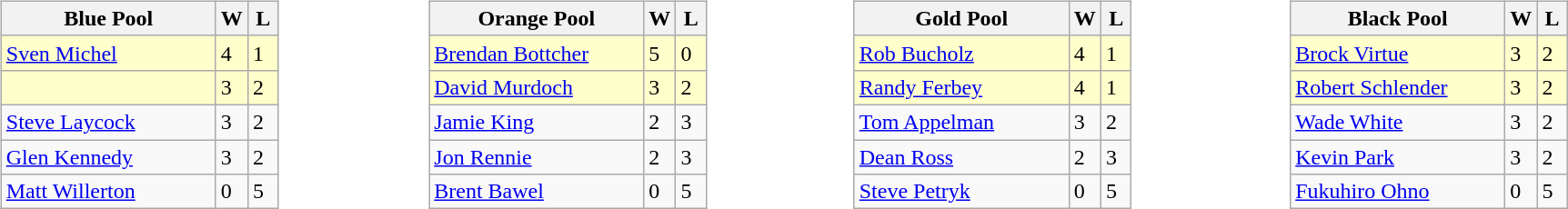<table>
<tr>
<td width=10% valign="top"><br><table class="wikitable">
<tr>
<th width=150>Blue Pool</th>
<th width=15>W</th>
<th width=15>L</th>
</tr>
<tr bgcolor=#ffffcc>
<td> <a href='#'>Sven Michel</a></td>
<td>4</td>
<td>1</td>
</tr>
<tr bgcolor=#ffffcc>
<td></td>
<td>3</td>
<td>2</td>
</tr>
<tr>
<td> <a href='#'>Steve Laycock</a></td>
<td>3</td>
<td>2</td>
</tr>
<tr>
<td> <a href='#'>Glen Kennedy</a></td>
<td>3</td>
<td>2</td>
</tr>
<tr>
<td> <a href='#'>Matt Willerton</a></td>
<td>0</td>
<td>5</td>
</tr>
</table>
</td>
<td width=10% valign="top"><br><table class="wikitable">
<tr>
<th width=150>Orange Pool</th>
<th width=15>W</th>
<th width=15>L</th>
</tr>
<tr bgcolor=#ffffcc>
<td> <a href='#'>Brendan Bottcher</a></td>
<td>5</td>
<td>0</td>
</tr>
<tr bgcolor=#ffffcc>
<td> <a href='#'>David Murdoch</a></td>
<td>3</td>
<td>2</td>
</tr>
<tr>
<td> <a href='#'>Jamie King</a></td>
<td>2</td>
<td>3</td>
</tr>
<tr>
<td> <a href='#'>Jon Rennie</a></td>
<td>2</td>
<td>3</td>
</tr>
<tr>
<td> <a href='#'>Brent Bawel</a></td>
<td>0</td>
<td>5</td>
</tr>
</table>
</td>
<td width=10% valign="top"><br><table class="wikitable">
<tr>
<th width=150>Gold Pool</th>
<th width=15>W</th>
<th width=15>L</th>
</tr>
<tr bgcolor=#ffffcc>
<td> <a href='#'>Rob Bucholz</a></td>
<td>4</td>
<td>1</td>
</tr>
<tr bgcolor=#ffffcc>
<td> <a href='#'>Randy Ferbey</a></td>
<td>4</td>
<td>1</td>
</tr>
<tr>
<td> <a href='#'>Tom Appelman</a></td>
<td>3</td>
<td>2</td>
</tr>
<tr>
<td> <a href='#'>Dean Ross</a></td>
<td>2</td>
<td>3</td>
</tr>
<tr>
<td> <a href='#'>Steve Petryk</a></td>
<td>0</td>
<td>5</td>
</tr>
</table>
</td>
<td width=10% valign="top"><br><table class="wikitable">
<tr>
<th width=150>Black Pool</th>
<th width=15>W</th>
<th width=15>L</th>
</tr>
<tr bgcolor=#ffffcc>
<td> <a href='#'>Brock Virtue</a></td>
<td>3</td>
<td>2</td>
</tr>
<tr bgcolor=#ffffcc>
<td> <a href='#'>Robert Schlender</a></td>
<td>3</td>
<td>2</td>
</tr>
<tr>
<td> <a href='#'>Wade White</a></td>
<td>3</td>
<td>2</td>
</tr>
<tr>
<td> <a href='#'>Kevin Park</a></td>
<td>3</td>
<td>2</td>
</tr>
<tr>
<td> <a href='#'>Fukuhiro Ohno</a></td>
<td>0</td>
<td>5</td>
</tr>
</table>
</td>
</tr>
</table>
